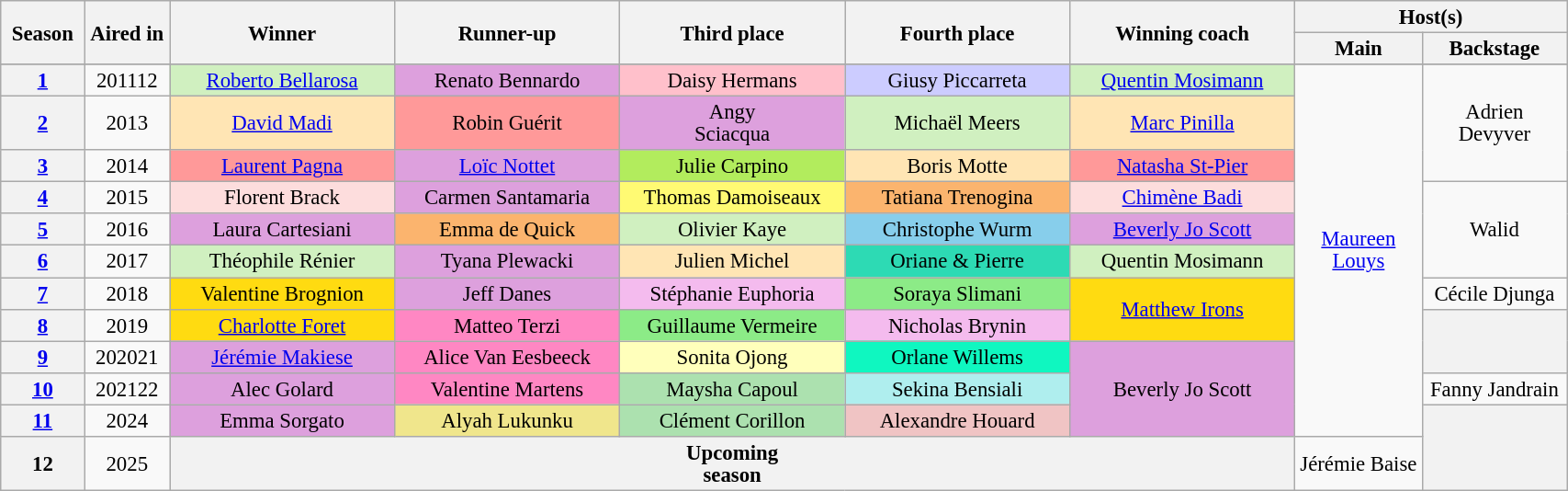<table class="wikitable" style="text-align:center; font-size:95%; line-height:16px; width:90%">
<tr>
<th rowspan=2 scope="col" style="width:1%">Season</th>
<th rowspan=2 scope="col" style="width:1%">Aired in</th>
<th rowspan=2 scope="col" style="width:8%">Winner</th>
<th rowspan=2 scope="col" style="width:8%">Runner-up</th>
<th rowspan=2 scope="col" style="width:8%">Third place</th>
<th rowspan=2 scope="col" style="width:8%">Fourth place</th>
<th rowspan=2  scope="col" style="width:8%">Winning coach</th>
<th colspan=2scope="col" style="width:7%">Host(s)</th>
</tr>
<tr>
<th>Main</th>
<th>Backstage</th>
</tr>
<tr>
</tr>
<tr>
<th scope="row"><a href='#'>1</a></th>
<td>201112</td>
<td style="background:#d0f0c0"><a href='#'>Roberto Bellarosa</a></td>
<td style="background:#dda0dd">Renato Bennardo</td>
<td style="background:pink; width:8%">Daisy Hermans</td>
<td style="background:#ccf; width:8%">Giusy Piccarreta</td>
<td style="background:#d0f0c0"><a href='#'>Quentin Mosimann</a></td>
<td rowspan="11"><a href='#'>Maureen Louys</a></td>
<td rowspan="3">Adrien Devyver</td>
</tr>
<tr>
<th scope="row"><a href='#'>2</a></th>
<td>2013</td>
<td style="background:#ffe5b4"><a href='#'>David Madi</a></td>
<td style="background:#ff9999">Robin Guérit</td>
<td style="background:#dda0dd">Angy<br>Sciacqua</td>
<td style="background:#d0f0c0">Michaël Meers</td>
<td style="background:#ffe5b4"><a href='#'>Marc Pinilla</a></td>
</tr>
<tr>
<th scope="row"><a href='#'>3</a></th>
<td>2014</td>
<td style="background:#ff9999"><a href='#'>Laurent Pagna</a></td>
<td style="background:#dda0dd"><a href='#'>Loïc Nottet</a></td>
<td style="background:#B2EC5D">Julie Carpino</td>
<td style="background:#ffe5b4">Boris Motte</td>
<td style="background:#ff9999"><a href='#'>Natasha St-Pier</a></td>
</tr>
<tr>
<th scope="row"><a href='#'>4</a></th>
<td>2015</td>
<td style="background:#fddddd">Florent Brack</td>
<td style="background:#dda0dd">Carmen Santamaria</td>
<td style="background:#fffa73">Thomas Damoiseaux</td>
<td style="background:#fbb46e">Tatiana Trenogina</td>
<td style="background:#fddddd"><a href='#'>Chimène Badi</a></td>
<td rowspan="3">Walid</td>
</tr>
<tr>
<th scope="row"><a href='#'>5</a></th>
<td>2016</td>
<td style="background:#dda0dd">Laura Cartesiani</td>
<td style="background:#fbb46e">Emma de Quick</td>
<td style="background:#d0f0c0">Olivier Kaye</td>
<td style="background:#87ceeb">Christophe Wurm</td>
<td style="background:#dda0dd"><a href='#'>Beverly Jo Scott</a></td>
</tr>
<tr>
<th scope="row"><a href='#'>6</a></th>
<td>2017</td>
<td style="background:#d0f0c0">Théophile Rénier</td>
<td style="background:#dda0dd">Tyana Plewacki</td>
<td style="background:#ffe5b4">Julien Michel</td>
<td style="background:#2ddab4">Oriane & Pierre</td>
<td style="background:#d0f0c0">Quentin Mosimann</td>
</tr>
<tr>
<th scope="row"><a href='#'>7</a></th>
<td>2018</td>
<td style="background:#ffdb11">Valentine Brognion</td>
<td style="background:#dda0dd">Jeff Danes</td>
<td style="background:#f4bbee">Stéphanie Euphoria</td>
<td style="background:#8ceb87">Soraya Slimani</td>
<td style="background:#ffdb11" rowspan="2"><a href='#'>Matthew Irons</a></td>
<td>Cécile Djunga</td>
</tr>
<tr>
<th scope="row"><a href='#'>8</a></th>
<td>2019</td>
<td style="background:#ffdb11"><a href='#'>Charlotte Foret</a></td>
<td style="background:#FF87C3">Matteo Terzi</td>
<td style="background:#8ceb87">Guillaume Vermeire</td>
<td style="background:#f4bbee">Nicholas Brynin</td>
<th rowspan="2"></th>
</tr>
<tr>
<th scope="row"><a href='#'>9</a></th>
<td>202021</td>
<td style="background:#dda0dd"><a href='#'>Jérémie Makiese</a></td>
<td style="background:#FF87C3">Alice Van Eesbeeck</td>
<td style="background:#ffffbb">Sonita Ojong</td>
<td style="background:#0ff7c0">Orlane Willems</td>
<td style="background:#dda0dd" rowspan="3">Beverly Jo Scott</td>
</tr>
<tr>
<th scope="row"><a href='#'>10</a></th>
<td>202122</td>
<td style="background:#dda0dd">Alec Golard</td>
<td style="background:#FF87C3">Valentine Martens</td>
<td style="background:#ace1af">Maysha Capoul</td>
<td style="background:#afeeee">Sekina Bensiali</td>
<td>Fanny Jandrain</td>
</tr>
<tr>
<th><a href='#'>11</a></th>
<td>2024</td>
<td style="background:#dda0dd">Emma Sorgato</td>
<td style="background:khaki">Alyah Lukunku</td>
<td style="background:#ace1af">Clément Corillon</td>
<td style="background:#f0c4c4">Alexandre Houard</td>
<th rowspan="2"></th>
</tr>
<tr>
<th>12</th>
<td>2025</td>
<th colspan="5">Upcoming <br> season</th>
<td>Jérémie Baise</td>
</tr>
</table>
